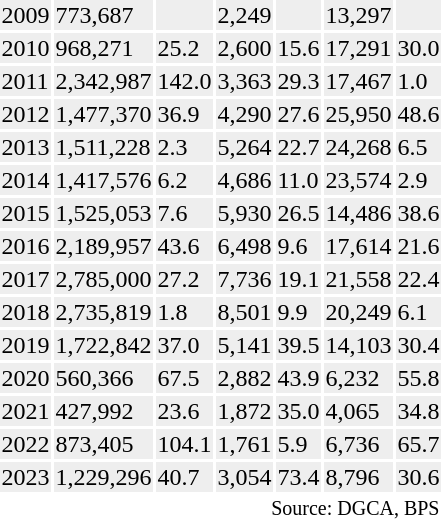<table class="toccolours sortable" style="padding:0.5em;">
<tr>
<th></th>
<th></th>
<th></th>
<th></th>
<th></th>
<th></th>
<th></th>
</tr>
<tr style="background:#eee;">
<td>2009</td>
<td>773,687</td>
<td></td>
<td>2,249</td>
<td></td>
<td>13,297</td>
<td></td>
</tr>
<tr style="background:#eee;">
<td>2010</td>
<td>968,271</td>
<td> 25.2</td>
<td>2,600</td>
<td> 15.6</td>
<td>17,291</td>
<td> 30.0</td>
</tr>
<tr style="background:#eee;">
<td>2011</td>
<td>2,342,987</td>
<td> 142.0</td>
<td>3,363</td>
<td> 29.3</td>
<td>17,467</td>
<td> 1.0</td>
</tr>
<tr style="background:#eee;">
<td>2012</td>
<td>1,477,370</td>
<td> 36.9</td>
<td>4,290</td>
<td> 27.6</td>
<td>25,950</td>
<td> 48.6</td>
</tr>
<tr style="background:#eee;">
<td>2013</td>
<td>1,511,228</td>
<td> 2.3</td>
<td>5,264</td>
<td> 22.7</td>
<td>24,268</td>
<td> 6.5</td>
</tr>
<tr style="background:#eee;">
<td>2014</td>
<td>1,417,576</td>
<td> 6.2</td>
<td>4,686</td>
<td> 11.0</td>
<td>23,574</td>
<td> 2.9</td>
</tr>
<tr style="background:#eee;">
<td>2015</td>
<td>1,525,053</td>
<td> 7.6</td>
<td>5,930</td>
<td> 26.5</td>
<td>14,486</td>
<td> 38.6</td>
</tr>
<tr style="background:#eee;">
<td>2016</td>
<td>2,189,957</td>
<td> 43.6</td>
<td>6,498</td>
<td> 9.6</td>
<td>17,614</td>
<td> 21.6</td>
</tr>
<tr style="background:#eee;">
<td>2017</td>
<td>2,785,000</td>
<td> 27.2</td>
<td>7,736</td>
<td> 19.1</td>
<td>21,558</td>
<td> 22.4</td>
</tr>
<tr style="background:#eee;">
<td>2018</td>
<td>2,735,819</td>
<td> 1.8</td>
<td>8,501</td>
<td> 9.9</td>
<td>20,249</td>
<td> 6.1</td>
</tr>
<tr style="background:#eee;">
<td>2019</td>
<td>1,722,842</td>
<td> 37.0</td>
<td>5,141</td>
<td> 39.5</td>
<td>14,103</td>
<td> 30.4</td>
</tr>
<tr style="background:#eee;">
<td>2020</td>
<td>560,366</td>
<td> 67.5</td>
<td>2,882</td>
<td> 43.9</td>
<td>6,232</td>
<td> 55.8</td>
</tr>
<tr style="background:#eee;">
<td>2021</td>
<td>427,992</td>
<td> 23.6</td>
<td>1,872</td>
<td> 35.0</td>
<td>4,065</td>
<td> 34.8</td>
</tr>
<tr style="background:#eee;">
<td>2022</td>
<td>873,405</td>
<td> 104.1</td>
<td>1,761</td>
<td> 5.9</td>
<td>6,736</td>
<td> 65.7</td>
</tr>
<tr style="background:#eee;">
<td>2023</td>
<td>1,229,296</td>
<td> 40.7</td>
<td>3,054</td>
<td> 73.4</td>
<td>8,796</td>
<td> 30.6</td>
</tr>
<tr>
<td colspan="7" style="text-align:right;"><sup>Source: DGCA, BPS</sup></td>
</tr>
</table>
